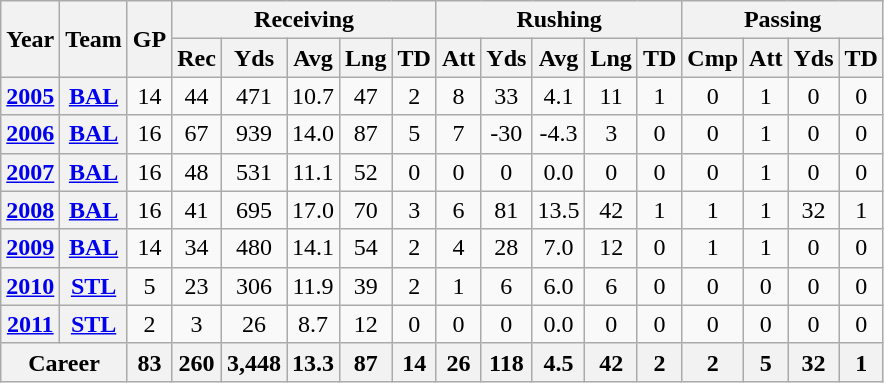<table class="wikitable" style="text-align: center;">
<tr>
<th rowspan="2">Year</th>
<th rowspan="2">Team</th>
<th rowspan="2">GP</th>
<th colspan="5">Receiving</th>
<th colspan="5">Rushing</th>
<th colspan="4">Passing</th>
</tr>
<tr>
<th>Rec</th>
<th>Yds</th>
<th>Avg</th>
<th>Lng</th>
<th>TD</th>
<th>Att</th>
<th>Yds</th>
<th>Avg</th>
<th>Lng</th>
<th>TD</th>
<th>Cmp</th>
<th>Att</th>
<th>Yds</th>
<th>TD</th>
</tr>
<tr>
<th><a href='#'>2005</a></th>
<th><a href='#'>BAL</a></th>
<td>14</td>
<td>44</td>
<td>471</td>
<td>10.7</td>
<td>47</td>
<td>2</td>
<td>8</td>
<td>33</td>
<td>4.1</td>
<td>11</td>
<td>1</td>
<td>0</td>
<td>1</td>
<td>0</td>
<td>0</td>
</tr>
<tr>
<th><a href='#'>2006</a></th>
<th><a href='#'>BAL</a></th>
<td>16</td>
<td>67</td>
<td>939</td>
<td>14.0</td>
<td>87</td>
<td>5</td>
<td>7</td>
<td>-30</td>
<td>-4.3</td>
<td>3</td>
<td>0</td>
<td>0</td>
<td>1</td>
<td>0</td>
<td>0</td>
</tr>
<tr>
<th><a href='#'>2007</a></th>
<th><a href='#'>BAL</a></th>
<td>16</td>
<td>48</td>
<td>531</td>
<td>11.1</td>
<td>52</td>
<td>0</td>
<td>0</td>
<td>0</td>
<td>0.0</td>
<td>0</td>
<td>0</td>
<td>0</td>
<td>1</td>
<td>0</td>
<td>0</td>
</tr>
<tr>
<th><a href='#'>2008</a></th>
<th><a href='#'>BAL</a></th>
<td>16</td>
<td>41</td>
<td>695</td>
<td>17.0</td>
<td>70</td>
<td>3</td>
<td>6</td>
<td>81</td>
<td>13.5</td>
<td>42</td>
<td>1</td>
<td>1</td>
<td>1</td>
<td>32</td>
<td>1</td>
</tr>
<tr>
<th><a href='#'>2009</a></th>
<th><a href='#'>BAL</a></th>
<td>14</td>
<td>34</td>
<td>480</td>
<td>14.1</td>
<td>54</td>
<td>2</td>
<td>4</td>
<td>28</td>
<td>7.0</td>
<td>12</td>
<td>0</td>
<td>1</td>
<td>1</td>
<td>0</td>
<td>0</td>
</tr>
<tr>
<th><a href='#'>2010</a></th>
<th><a href='#'>STL</a></th>
<td>5</td>
<td>23</td>
<td>306</td>
<td>11.9</td>
<td>39</td>
<td>2</td>
<td>1</td>
<td>6</td>
<td>6.0</td>
<td>6</td>
<td>0</td>
<td>0</td>
<td>0</td>
<td>0</td>
<td>0</td>
</tr>
<tr>
<th><a href='#'>2011</a></th>
<th><a href='#'>STL</a></th>
<td>2</td>
<td>3</td>
<td>26</td>
<td>8.7</td>
<td>12</td>
<td>0</td>
<td>0</td>
<td>0</td>
<td>0.0</td>
<td>0</td>
<td>0</td>
<td>0</td>
<td>0</td>
<td>0</td>
<td>0</td>
</tr>
<tr>
<th colspan="2">Career</th>
<th>83</th>
<th>260</th>
<th>3,448</th>
<th>13.3</th>
<th>87</th>
<th>14</th>
<th>26</th>
<th>118</th>
<th>4.5</th>
<th>42</th>
<th>2</th>
<th>2</th>
<th>5</th>
<th>32</th>
<th>1</th>
</tr>
</table>
